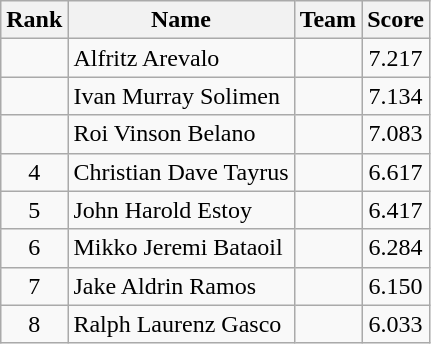<table class="wikitable" style="text-align:center">
<tr>
<th>Rank</th>
<th>Name</th>
<th>Team</th>
<th>Score</th>
</tr>
<tr>
<td></td>
<td align="left">Alfritz Arevalo</td>
<td align="left"></td>
<td>7.217</td>
</tr>
<tr>
<td></td>
<td align="left">Ivan Murray Solimen</td>
<td align="left"></td>
<td>7.134</td>
</tr>
<tr>
<td></td>
<td align="left">Roi Vinson Belano</td>
<td align="left"></td>
<td>7.083</td>
</tr>
<tr>
<td>4</td>
<td align="left">Christian Dave Tayrus</td>
<td align="left"></td>
<td>6.617</td>
</tr>
<tr>
<td>5</td>
<td align="left">John Harold Estoy</td>
<td align="left"></td>
<td>6.417</td>
</tr>
<tr>
<td>6</td>
<td align="left">Mikko Jeremi Bataoil</td>
<td align="left"></td>
<td>6.284</td>
</tr>
<tr>
<td>7</td>
<td align="left">Jake Aldrin Ramos</td>
<td align="left"></td>
<td>6.150</td>
</tr>
<tr>
<td>8</td>
<td align="left">Ralph Laurenz Gasco</td>
<td align="left"></td>
<td>6.033</td>
</tr>
</table>
